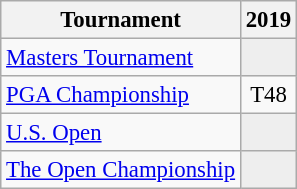<table class="wikitable" style="font-size:95%;text-align:center;">
<tr>
<th>Tournament</th>
<th>2019</th>
</tr>
<tr>
<td align=left><a href='#'>Masters Tournament</a></td>
<td style="background:#eeeeee;"></td>
</tr>
<tr>
<td align=left><a href='#'>PGA Championship</a></td>
<td>T48</td>
</tr>
<tr>
<td align=left><a href='#'>U.S. Open</a></td>
<td style="background:#eeeeee;"></td>
</tr>
<tr>
<td align=left><a href='#'>The Open Championship</a></td>
<td style="background:#eeeeee;"></td>
</tr>
</table>
